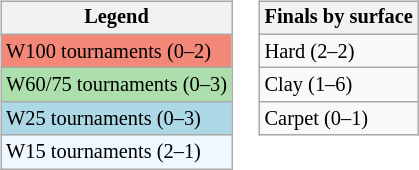<table>
<tr valign=top>
<td><br><table class="wikitable" style="font-size:85%">
<tr>
<th>Legend</th>
</tr>
<tr style="background:#f38879;">
<td>W100 tournaments (0–2)</td>
</tr>
<tr style="background:#addfad;">
<td>W60/75 tournaments (0–3)</td>
</tr>
<tr style="background:lightblue;">
<td>W25 tournaments (0–3)</td>
</tr>
<tr style="background:#f0f8ff;">
<td>W15 tournaments (2–1)</td>
</tr>
</table>
</td>
<td><br><table class="wikitable" style="font-size:85%">
<tr>
<th>Finals by surface</th>
</tr>
<tr>
<td>Hard (2–2)</td>
</tr>
<tr>
<td>Clay (1–6)</td>
</tr>
<tr>
<td>Carpet (0–1)</td>
</tr>
</table>
</td>
</tr>
</table>
